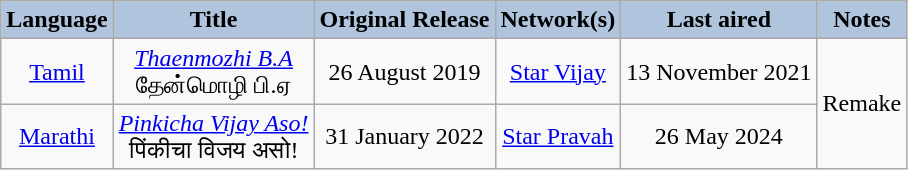<table class="wikitable" style="text-align:center;">
<tr>
<th style="background:LightSteelBlue">Language</th>
<th style="background:LightSteelBlue">Title</th>
<th style="background:LightSteelBlue">Original Release</th>
<th style="background:LightSteelBlue">Network(s)</th>
<th style="background:LightSteelBlue">Last aired</th>
<th style="background:LightSteelBlue">Notes</th>
</tr>
<tr>
<td><a href='#'>Tamil</a></td>
<td><em><a href='#'>Thaenmozhi B.A</a></em> <br> தேன்மொழி பி.ஏ</td>
<td>26 August 2019</td>
<td><a href='#'>Star Vijay</a></td>
<td>13 November 2021</td>
<td rowspan="2">Remake</td>
</tr>
<tr>
<td><a href='#'>Marathi</a></td>
<td><em><a href='#'>Pinkicha Vijay Aso!</a></em> <br> पिंकीचा विजय असो!</td>
<td>31 January 2022</td>
<td><a href='#'>Star Pravah</a></td>
<td>26 May 2024</td>
</tr>
</table>
